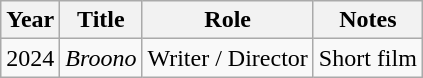<table class="wikitable">
<tr>
<th>Year</th>
<th>Title</th>
<th>Role</th>
<th>Notes</th>
</tr>
<tr>
<td>2024</td>
<td><em>Broono</em></td>
<td>Writer / Director</td>
<td>Short film</td>
</tr>
</table>
